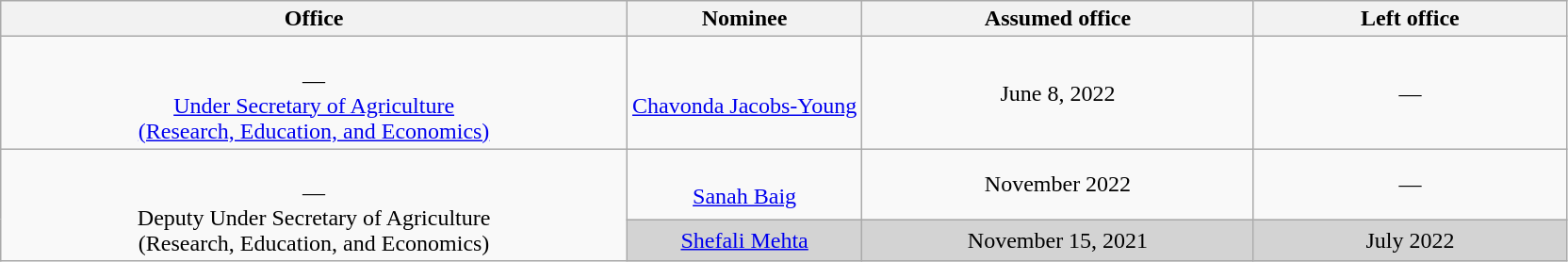<table class="wikitable sortable" style="text-align:center">
<tr>
<th style="width:40%;">Office</th>
<th style="width:15%;">Nominee</th>
<th style="width:25%;" data-sort-type="date">Assumed office</th>
<th style="width:20%;" data-sort-type="date">Left office</th>
</tr>
<tr>
<td><br>—<br><a href='#'>Under Secretary of Agriculture<br>(Research, Education, and Economics)</a></td>
<td><br><a href='#'>Chavonda Jacobs-Young</a></td>
<td>June 8, 2022<br></td>
<td>—</td>
</tr>
<tr>
<td rowspan=2><br>—<br>Deputy Under Secretary of Agriculture<br>(Research, Education, and Economics)</td>
<td><br><a href='#'>Sanah Baig</a></td>
<td>November 2022</td>
<td>—</td>
</tr>
<tr style="background:lightgray;">
<td><a href='#'>Shefali Mehta</a></td>
<td>November 15, 2021</td>
<td>July 2022</td>
</tr>
</table>
